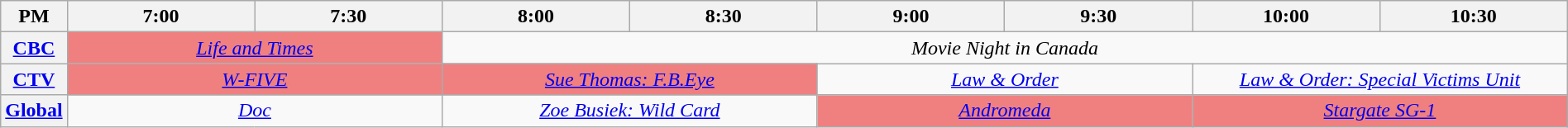<table class="wikitable" width="100%">
<tr>
<th width="4%">PM</th>
<th width="12%">7:00</th>
<th width="12%">7:30</th>
<th width="12%">8:00</th>
<th width="12%">8:30</th>
<th width="12%">9:00</th>
<th width="12%">9:30</th>
<th width="12%">10:00</th>
<th width="12%">10:30</th>
</tr>
<tr align="center">
<th><a href='#'>CBC</a></th>
<td colspan="2" align=center bgcolor="#F08080"><em><a href='#'>Life and Times</a></em></td>
<td colspan="6" align=center><em>Movie Night in Canada</em></td>
</tr>
<tr align="center">
<th><a href='#'>CTV</a></th>
<td colspan="2" align=center bgcolor="#F08080"><em><a href='#'>W-FIVE</a></em></td>
<td colspan="2" align=center bgcolor="#F08080"><em><a href='#'>Sue Thomas: F.B.Eye</a></em></td>
<td colspan="2" align=center><em><a href='#'>Law & Order</a></em></td>
<td colspan="2" align=center><em><a href='#'>Law & Order: Special Victims Unit</a></em></td>
</tr>
<tr align="center">
<th><a href='#'>Global</a></th>
<td colspan="2" align=center><em><a href='#'>Doc</a></em></td>
<td colspan="2" align=center><em><a href='#'>Zoe Busiek: Wild Card</a></em></td>
<td colspan="2" align=center bgcolor="#F08080"><em><a href='#'>Andromeda</a></em></td>
<td colspan="2" align=center bgcolor="#F08080"><em><a href='#'>Stargate SG-1</a></em></td>
</tr>
</table>
